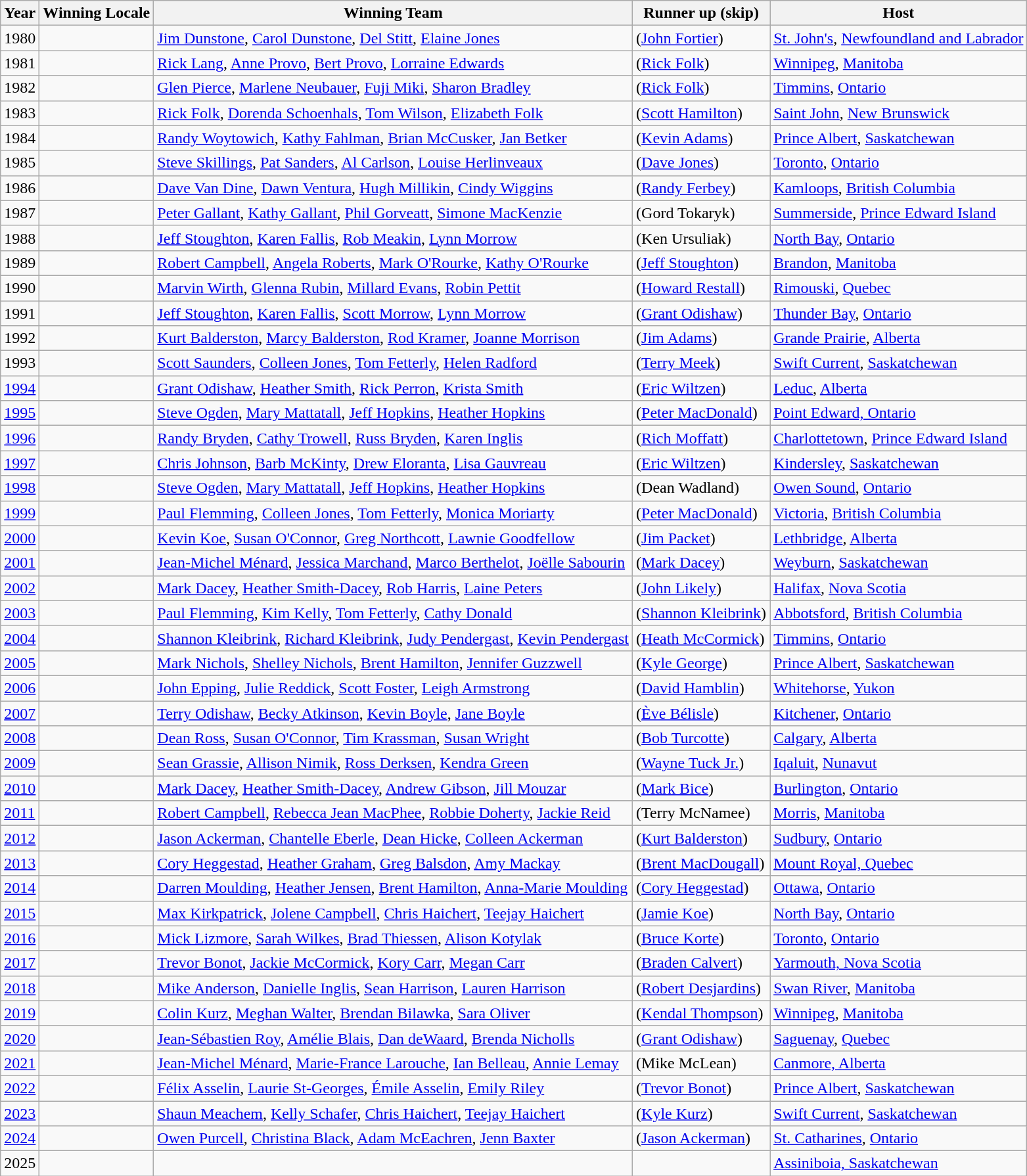<table class="wikitable">
<tr>
<th scope="col">Year</th>
<th scope="col">Winning Locale</th>
<th scope="col">Winning Team</th>
<th scope="col">Runner up (skip)</th>
<th scope="col">Host</th>
</tr>
<tr>
<td>1980</td>
<td></td>
<td><a href='#'>Jim Dunstone</a>, <a href='#'>Carol Dunstone</a>, <a href='#'>Del Stitt</a>, <a href='#'>Elaine Jones</a></td>
<td> (<a href='#'>John Fortier</a>)</td>
<td><a href='#'>St. John's</a>, <a href='#'>Newfoundland and Labrador</a></td>
</tr>
<tr>
<td>1981</td>
<td></td>
<td><a href='#'>Rick Lang</a>, <a href='#'>Anne Provo</a>, <a href='#'>Bert Provo</a>, <a href='#'>Lorraine Edwards</a></td>
<td> (<a href='#'>Rick Folk</a>)</td>
<td><a href='#'>Winnipeg</a>, <a href='#'>Manitoba</a></td>
</tr>
<tr>
<td>1982</td>
<td></td>
<td><a href='#'>Glen Pierce</a>, <a href='#'>Marlene Neubauer</a>, <a href='#'>Fuji Miki</a>, <a href='#'>Sharon Bradley</a></td>
<td> (<a href='#'>Rick Folk</a>)</td>
<td><a href='#'>Timmins</a>, <a href='#'>Ontario</a></td>
</tr>
<tr>
<td>1983</td>
<td></td>
<td><a href='#'>Rick Folk</a>, <a href='#'>Dorenda Schoenhals</a>, <a href='#'>Tom Wilson</a>, <a href='#'>Elizabeth Folk</a></td>
<td> (<a href='#'>Scott Hamilton</a>)</td>
<td><a href='#'>Saint John</a>, <a href='#'>New Brunswick</a></td>
</tr>
<tr>
<td>1984</td>
<td></td>
<td><a href='#'>Randy Woytowich</a>, <a href='#'>Kathy Fahlman</a>, <a href='#'>Brian McCusker</a>, <a href='#'>Jan Betker</a></td>
<td> (<a href='#'>Kevin Adams</a>)</td>
<td><a href='#'>Prince Albert</a>, <a href='#'>Saskatchewan</a></td>
</tr>
<tr>
<td>1985</td>
<td></td>
<td><a href='#'>Steve Skillings</a>, <a href='#'>Pat Sanders</a>, <a href='#'>Al Carlson</a>, <a href='#'>Louise Herlinveaux</a></td>
<td> (<a href='#'>Dave Jones</a>)</td>
<td><a href='#'>Toronto</a>, <a href='#'>Ontario</a></td>
</tr>
<tr>
<td>1986</td>
<td></td>
<td><a href='#'>Dave Van Dine</a>, <a href='#'>Dawn Ventura</a>, <a href='#'>Hugh Millikin</a>, <a href='#'>Cindy Wiggins</a></td>
<td> (<a href='#'>Randy Ferbey</a>)</td>
<td><a href='#'>Kamloops</a>, <a href='#'>British Columbia</a></td>
</tr>
<tr>
<td>1987</td>
<td></td>
<td><a href='#'>Peter Gallant</a>, <a href='#'>Kathy Gallant</a>, <a href='#'>Phil Gorveatt</a>, <a href='#'>Simone MacKenzie</a></td>
<td> (Gord Tokaryk)</td>
<td><a href='#'>Summerside</a>, <a href='#'>Prince Edward Island</a></td>
</tr>
<tr>
<td>1988</td>
<td></td>
<td><a href='#'>Jeff Stoughton</a>, <a href='#'>Karen Fallis</a>, <a href='#'>Rob Meakin</a>, <a href='#'>Lynn Morrow</a></td>
<td> (Ken Ursuliak)</td>
<td><a href='#'>North Bay</a>, <a href='#'>Ontario</a></td>
</tr>
<tr>
<td>1989</td>
<td></td>
<td><a href='#'>Robert Campbell</a>, <a href='#'>Angela Roberts</a>, <a href='#'>Mark O'Rourke</a>, <a href='#'>Kathy O'Rourke</a></td>
<td> (<a href='#'>Jeff Stoughton</a>)</td>
<td><a href='#'>Brandon</a>, <a href='#'>Manitoba</a></td>
</tr>
<tr>
<td>1990</td>
<td></td>
<td><a href='#'>Marvin Wirth</a>, <a href='#'>Glenna Rubin</a>, <a href='#'>Millard Evans</a>, <a href='#'>Robin Pettit</a></td>
<td> (<a href='#'>Howard Restall</a>)</td>
<td><a href='#'>Rimouski</a>, <a href='#'>Quebec</a></td>
</tr>
<tr>
<td>1991</td>
<td></td>
<td><a href='#'>Jeff Stoughton</a>, <a href='#'>Karen Fallis</a>, <a href='#'>Scott Morrow</a>, <a href='#'>Lynn Morrow</a></td>
<td> (<a href='#'>Grant Odishaw</a>)</td>
<td><a href='#'>Thunder Bay</a>, <a href='#'>Ontario</a></td>
</tr>
<tr>
<td>1992</td>
<td></td>
<td><a href='#'>Kurt Balderston</a>, <a href='#'>Marcy Balderston</a>, <a href='#'>Rod Kramer</a>, <a href='#'>Joanne Morrison</a></td>
<td> (<a href='#'>Jim Adams</a>)</td>
<td><a href='#'>Grande Prairie</a>, <a href='#'>Alberta</a></td>
</tr>
<tr>
<td>1993</td>
<td></td>
<td><a href='#'>Scott Saunders</a>, <a href='#'>Colleen Jones</a>, <a href='#'>Tom Fetterly</a>, <a href='#'>Helen Radford</a></td>
<td> (<a href='#'>Terry Meek</a>)</td>
<td><a href='#'>Swift Current</a>, <a href='#'>Saskatchewan</a></td>
</tr>
<tr>
<td><a href='#'>1994</a></td>
<td></td>
<td><a href='#'>Grant Odishaw</a>, <a href='#'>Heather Smith</a>, <a href='#'>Rick Perron</a>, <a href='#'>Krista Smith</a></td>
<td> (<a href='#'>Eric Wiltzen</a>)</td>
<td><a href='#'>Leduc</a>, <a href='#'>Alberta</a></td>
</tr>
<tr>
<td><a href='#'>1995</a></td>
<td></td>
<td><a href='#'>Steve Ogden</a>, <a href='#'>Mary Mattatall</a>, <a href='#'>Jeff Hopkins</a>, <a href='#'>Heather Hopkins</a></td>
<td> (<a href='#'>Peter MacDonald</a>)</td>
<td><a href='#'>Point Edward, Ontario</a></td>
</tr>
<tr>
<td><a href='#'>1996</a></td>
<td></td>
<td><a href='#'>Randy Bryden</a>, <a href='#'>Cathy Trowell</a>, <a href='#'>Russ Bryden</a>, <a href='#'>Karen Inglis</a></td>
<td> (<a href='#'>Rich Moffatt</a>)</td>
<td><a href='#'>Charlottetown</a>, <a href='#'>Prince Edward Island</a></td>
</tr>
<tr>
<td><a href='#'>1997</a></td>
<td></td>
<td><a href='#'>Chris Johnson</a>, <a href='#'>Barb McKinty</a>, <a href='#'>Drew Eloranta</a>, <a href='#'>Lisa Gauvreau</a></td>
<td> (<a href='#'>Eric Wiltzen</a>)</td>
<td><a href='#'>Kindersley</a>, <a href='#'>Saskatchewan</a></td>
</tr>
<tr>
<td><a href='#'>1998</a></td>
<td></td>
<td><a href='#'>Steve Ogden</a>, <a href='#'>Mary Mattatall</a>, <a href='#'>Jeff Hopkins</a>, <a href='#'>Heather Hopkins</a></td>
<td> (Dean Wadland)</td>
<td><a href='#'>Owen Sound</a>, <a href='#'>Ontario</a></td>
</tr>
<tr>
<td><a href='#'>1999</a></td>
<td></td>
<td><a href='#'>Paul Flemming</a>, <a href='#'>Colleen Jones</a>, <a href='#'>Tom Fetterly</a>, <a href='#'>Monica Moriarty</a></td>
<td> (<a href='#'>Peter MacDonald</a>)</td>
<td><a href='#'>Victoria</a>, <a href='#'>British Columbia</a></td>
</tr>
<tr>
<td><a href='#'>2000</a></td>
<td></td>
<td><a href='#'>Kevin Koe</a>, <a href='#'>Susan O'Connor</a>, <a href='#'>Greg Northcott</a>, <a href='#'>Lawnie Goodfellow</a></td>
<td> (<a href='#'>Jim Packet</a>)</td>
<td><a href='#'>Lethbridge</a>, <a href='#'>Alberta</a></td>
</tr>
<tr>
<td><a href='#'>2001</a></td>
<td></td>
<td><a href='#'>Jean-Michel Ménard</a>, <a href='#'>Jessica Marchand</a>, <a href='#'>Marco Berthelot</a>, <a href='#'>Joëlle Sabourin</a></td>
<td> (<a href='#'>Mark Dacey</a>)</td>
<td><a href='#'>Weyburn</a>, <a href='#'>Saskatchewan</a></td>
</tr>
<tr>
<td><a href='#'>2002</a></td>
<td></td>
<td><a href='#'>Mark Dacey</a>, <a href='#'>Heather Smith-Dacey</a>, <a href='#'>Rob Harris</a>, <a href='#'>Laine Peters</a></td>
<td> (<a href='#'>John Likely</a>)</td>
<td><a href='#'>Halifax</a>, <a href='#'>Nova Scotia</a></td>
</tr>
<tr>
<td><a href='#'>2003</a></td>
<td></td>
<td><a href='#'>Paul Flemming</a>, <a href='#'>Kim Kelly</a>, <a href='#'>Tom Fetterly</a>, <a href='#'>Cathy Donald</a></td>
<td> (<a href='#'>Shannon Kleibrink</a>)</td>
<td><a href='#'>Abbotsford</a>, <a href='#'>British Columbia</a></td>
</tr>
<tr>
<td><a href='#'>2004</a></td>
<td></td>
<td><a href='#'>Shannon Kleibrink</a>, <a href='#'>Richard Kleibrink</a>, <a href='#'>Judy Pendergast</a>, <a href='#'>Kevin Pendergast</a></td>
<td> (<a href='#'>Heath McCormick</a>)</td>
<td><a href='#'>Timmins</a>, <a href='#'>Ontario</a></td>
</tr>
<tr>
<td><a href='#'>2005</a></td>
<td></td>
<td><a href='#'>Mark Nichols</a>, <a href='#'>Shelley Nichols</a>, <a href='#'>Brent Hamilton</a>, <a href='#'>Jennifer Guzzwell</a></td>
<td> (<a href='#'>Kyle George</a>)</td>
<td><a href='#'>Prince Albert</a>, <a href='#'>Saskatchewan</a></td>
</tr>
<tr>
<td><a href='#'>2006</a></td>
<td></td>
<td><a href='#'>John Epping</a>, <a href='#'>Julie Reddick</a>, <a href='#'>Scott Foster</a>, <a href='#'>Leigh Armstrong</a></td>
<td> (<a href='#'>David Hamblin</a>)</td>
<td><a href='#'>Whitehorse</a>, <a href='#'>Yukon</a></td>
</tr>
<tr>
<td><a href='#'>2007</a></td>
<td></td>
<td><a href='#'>Terry Odishaw</a>, <a href='#'>Becky Atkinson</a>, <a href='#'>Kevin Boyle</a>, <a href='#'>Jane Boyle</a></td>
<td> (<a href='#'>Ève Bélisle</a>)</td>
<td><a href='#'>Kitchener</a>, <a href='#'>Ontario</a></td>
</tr>
<tr>
<td><a href='#'>2008</a></td>
<td></td>
<td><a href='#'>Dean Ross</a>, <a href='#'>Susan O'Connor</a>, <a href='#'>Tim Krassman</a>, <a href='#'>Susan Wright</a></td>
<td> (<a href='#'>Bob Turcotte</a>)</td>
<td><a href='#'>Calgary</a>, <a href='#'>Alberta</a></td>
</tr>
<tr>
<td><a href='#'>2009</a></td>
<td></td>
<td><a href='#'>Sean Grassie</a>, <a href='#'>Allison Nimik</a>, <a href='#'>Ross Derksen</a>, <a href='#'>Kendra Green</a></td>
<td> (<a href='#'>Wayne Tuck Jr.</a>)</td>
<td><a href='#'>Iqaluit</a>, <a href='#'>Nunavut</a></td>
</tr>
<tr>
<td><a href='#'>2010</a></td>
<td></td>
<td><a href='#'>Mark Dacey</a>, <a href='#'>Heather Smith-Dacey</a>, <a href='#'>Andrew Gibson</a>, <a href='#'>Jill Mouzar</a></td>
<td> (<a href='#'>Mark Bice</a>)</td>
<td><a href='#'>Burlington</a>, <a href='#'>Ontario</a></td>
</tr>
<tr>
<td><a href='#'>2011</a></td>
<td></td>
<td><a href='#'>Robert Campbell</a>, <a href='#'>Rebecca Jean MacPhee</a>, <a href='#'>Robbie Doherty</a>, <a href='#'>Jackie Reid</a></td>
<td> (Terry McNamee)</td>
<td><a href='#'>Morris</a>, <a href='#'>Manitoba</a></td>
</tr>
<tr>
<td><a href='#'>2012</a></td>
<td></td>
<td><a href='#'>Jason Ackerman</a>, <a href='#'>Chantelle Eberle</a>, <a href='#'>Dean Hicke</a>, <a href='#'>Colleen Ackerman</a></td>
<td> (<a href='#'>Kurt Balderston</a>)</td>
<td><a href='#'>Sudbury</a>, <a href='#'>Ontario</a></td>
</tr>
<tr>
<td><a href='#'>2013</a></td>
<td></td>
<td><a href='#'>Cory Heggestad</a>, <a href='#'>Heather Graham</a>, <a href='#'>Greg Balsdon</a>, <a href='#'>Amy Mackay</a></td>
<td> (<a href='#'>Brent MacDougall</a>)</td>
<td><a href='#'>Mount Royal, Quebec</a></td>
</tr>
<tr>
<td><a href='#'>2014</a></td>
<td></td>
<td><a href='#'>Darren Moulding</a>, <a href='#'>Heather Jensen</a>, <a href='#'>Brent Hamilton</a>, <a href='#'>Anna-Marie Moulding</a></td>
<td> (<a href='#'>Cory Heggestad</a>)</td>
<td><a href='#'>Ottawa</a>, <a href='#'>Ontario</a></td>
</tr>
<tr>
<td><a href='#'>2015</a></td>
<td></td>
<td><a href='#'>Max Kirkpatrick</a>, <a href='#'>Jolene Campbell</a>, <a href='#'>Chris Haichert</a>, <a href='#'>Teejay Haichert</a></td>
<td> (<a href='#'>Jamie Koe</a>)</td>
<td><a href='#'>North Bay</a>, <a href='#'>Ontario</a></td>
</tr>
<tr>
<td><a href='#'>2016</a></td>
<td></td>
<td><a href='#'>Mick Lizmore</a>, <a href='#'>Sarah Wilkes</a>, <a href='#'>Brad Thiessen</a>, <a href='#'>Alison Kotylak</a></td>
<td> (<a href='#'>Bruce Korte</a>)</td>
<td><a href='#'>Toronto</a>, <a href='#'>Ontario</a></td>
</tr>
<tr>
<td><a href='#'>2017</a></td>
<td></td>
<td><a href='#'>Trevor Bonot</a>, <a href='#'>Jackie McCormick</a>, <a href='#'>Kory Carr</a>, <a href='#'>Megan Carr</a></td>
<td> (<a href='#'>Braden Calvert</a>)</td>
<td><a href='#'>Yarmouth, Nova Scotia</a></td>
</tr>
<tr>
<td><a href='#'>2018</a></td>
<td></td>
<td><a href='#'>Mike Anderson</a>, <a href='#'>Danielle Inglis</a>, <a href='#'>Sean Harrison</a>, <a href='#'>Lauren Harrison</a></td>
<td> (<a href='#'>Robert Desjardins</a>)</td>
<td><a href='#'>Swan River</a>, <a href='#'>Manitoba</a></td>
</tr>
<tr>
<td><a href='#'>2019</a></td>
<td></td>
<td><a href='#'>Colin Kurz</a>, <a href='#'>Meghan Walter</a>, <a href='#'>Brendan Bilawka</a>, <a href='#'>Sara Oliver</a></td>
<td> (<a href='#'>Kendal Thompson</a>)</td>
<td><a href='#'>Winnipeg</a>, <a href='#'>Manitoba</a></td>
</tr>
<tr>
<td><a href='#'>2020</a></td>
<td></td>
<td><a href='#'>Jean-Sébastien Roy</a>, <a href='#'>Amélie Blais</a>, <a href='#'>Dan deWaard</a>, <a href='#'>Brenda Nicholls</a></td>
<td> (<a href='#'>Grant Odishaw</a>)</td>
<td><a href='#'>Saguenay</a>, <a href='#'>Quebec</a></td>
</tr>
<tr>
<td><a href='#'>2021</a></td>
<td></td>
<td><a href='#'>Jean-Michel Ménard</a>, <a href='#'>Marie-France Larouche</a>, <a href='#'>Ian Belleau</a>, <a href='#'>Annie Lemay</a></td>
<td> (Mike McLean)</td>
<td><a href='#'>Canmore, Alberta</a></td>
</tr>
<tr>
<td><a href='#'>2022</a></td>
<td></td>
<td><a href='#'>Félix Asselin</a>, <a href='#'>Laurie St-Georges</a>, <a href='#'>Émile Asselin</a>, <a href='#'>Emily Riley</a></td>
<td> (<a href='#'>Trevor Bonot</a>)</td>
<td><a href='#'>Prince Albert</a>, <a href='#'>Saskatchewan</a></td>
</tr>
<tr>
<td><a href='#'>2023</a></td>
<td></td>
<td><a href='#'>Shaun Meachem</a>, <a href='#'>Kelly Schafer</a>, <a href='#'>Chris Haichert</a>, <a href='#'>Teejay Haichert</a></td>
<td> (<a href='#'>Kyle Kurz</a>)</td>
<td><a href='#'>Swift Current</a>, <a href='#'>Saskatchewan</a></td>
</tr>
<tr>
<td><a href='#'>2024</a></td>
<td></td>
<td><a href='#'>Owen Purcell</a>, <a href='#'>Christina Black</a>, <a href='#'>Adam McEachren</a>, <a href='#'>Jenn Baxter</a></td>
<td> (<a href='#'>Jason Ackerman</a>)</td>
<td><a href='#'>St. Catharines</a>, <a href='#'>Ontario</a></td>
</tr>
<tr>
<td>2025</td>
<td></td>
<td></td>
<td></td>
<td><a href='#'>Assiniboia, Saskatchewan</a></td>
</tr>
</table>
